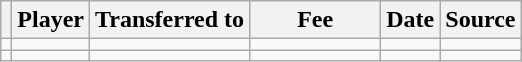<table class="wikitable plainrowheaders sortable">
<tr>
<th></th>
<th scope="col">Player</th>
<th>Transferred to</th>
<th style="width: 80px;">Fee</th>
<th scope="col">Date</th>
<th scope="col">Source</th>
</tr>
<tr>
<td align="center"></td>
<td></td>
<td></td>
<td></td>
<td></td>
<td></td>
</tr>
<tr>
<td align="center"></td>
<td></td>
<td></td>
<td></td>
<td></td>
<td></td>
</tr>
</table>
